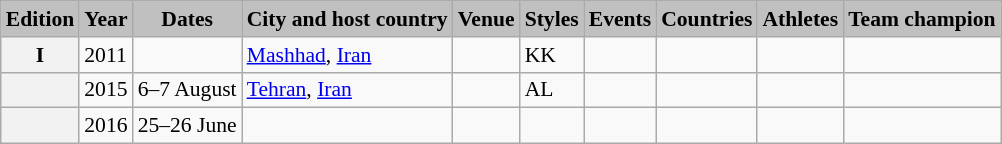<table class="wikitable" style="font-size:90%">
<tr>
<th style=background-color:#C0C0C0>Edition</th>
<th style=background-color:#C0C0C0>Year</th>
<th style=background-color:#C0C0C0>Dates</th>
<th style=background-color:#C0C0C0>City and host country</th>
<th style=background-color:#C0C0C0>Venue</th>
<th style=background-color:#C0C0C0>Styles</th>
<th style=background-color:#C0C0C0>Events</th>
<th style=background-color:#C0C0C0>Countries</th>
<th style=background-color:#C0C0C0>Athletes</th>
<th style=background-color:#C0C0C0>Team champion</th>
</tr>
<tr>
<th>I</th>
<td>2011</td>
<td></td>
<td> <a href='#'>Mashhad</a>, <a href='#'>Iran</a></td>
<td></td>
<td>KK</td>
<td></td>
<td></td>
<td></td>
<td></td>
</tr>
<tr>
<th></th>
<td>2015</td>
<td>6–7 August</td>
<td> <a href='#'>Tehran</a>, <a href='#'>Iran</a></td>
<td></td>
<td>AL</td>
<td></td>
<td></td>
<td></td>
<td></td>
</tr>
<tr>
<th></th>
<td>2016</td>
<td>25–26 June</td>
<td></td>
<td></td>
<td></td>
<td></td>
<td></td>
<td></td>
<td></td>
</tr>
</table>
